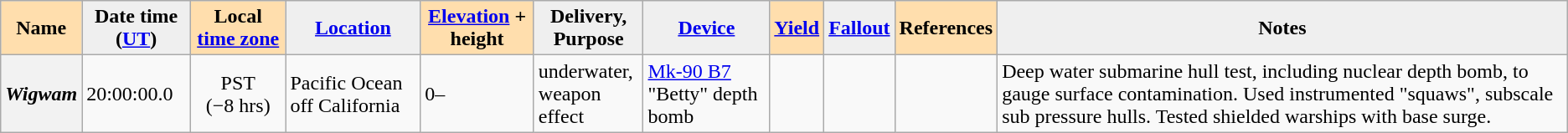<table class="wikitable sortable">
<tr>
<th style="background:#ffdead;">Name</th>
<th style="background:#efefef;">Date time (<a href='#'>UT</a>)</th>
<th style="background:#ffdead;">Local <a href='#'>time zone</a></th>
<th style="background:#efefef;"><a href='#'>Location</a></th>
<th style="background:#ffdead;"><a href='#'>Elevation</a> + height</th>
<th style="background:#efefef;">Delivery,<br>Purpose</th>
<th style="background:#efefef;"><a href='#'>Device</a></th>
<th style="background:#ffdead;"><a href='#'>Yield</a></th>
<th style="background:#efefef;" class="unsortable"><a href='#'>Fallout</a></th>
<th style="background:#ffdead;" class="unsortable">References</th>
<th style="background:#efefef;" class="unsortable">Notes</th>
</tr>
<tr>
<th><em>Wigwam</em></th>
<td> 20:00:00.0</td>
<td style="text-align:center;">PST (−8 hrs)<br></td>
<td>Pacific Ocean off California </td>
<td>0–</td>
<td>underwater,<br>weapon effect</td>
<td><a href='#'>Mk-90 B7</a> "Betty" depth bomb</td>
<td style="text-align:center;"></td>
<td></td>
<td></td>
<td>Deep water submarine hull test, including nuclear depth bomb, to gauge surface contamination. Used instrumented "squaws", subscale sub pressure hulls. Tested shielded warships with base surge.</td>
</tr>
</table>
